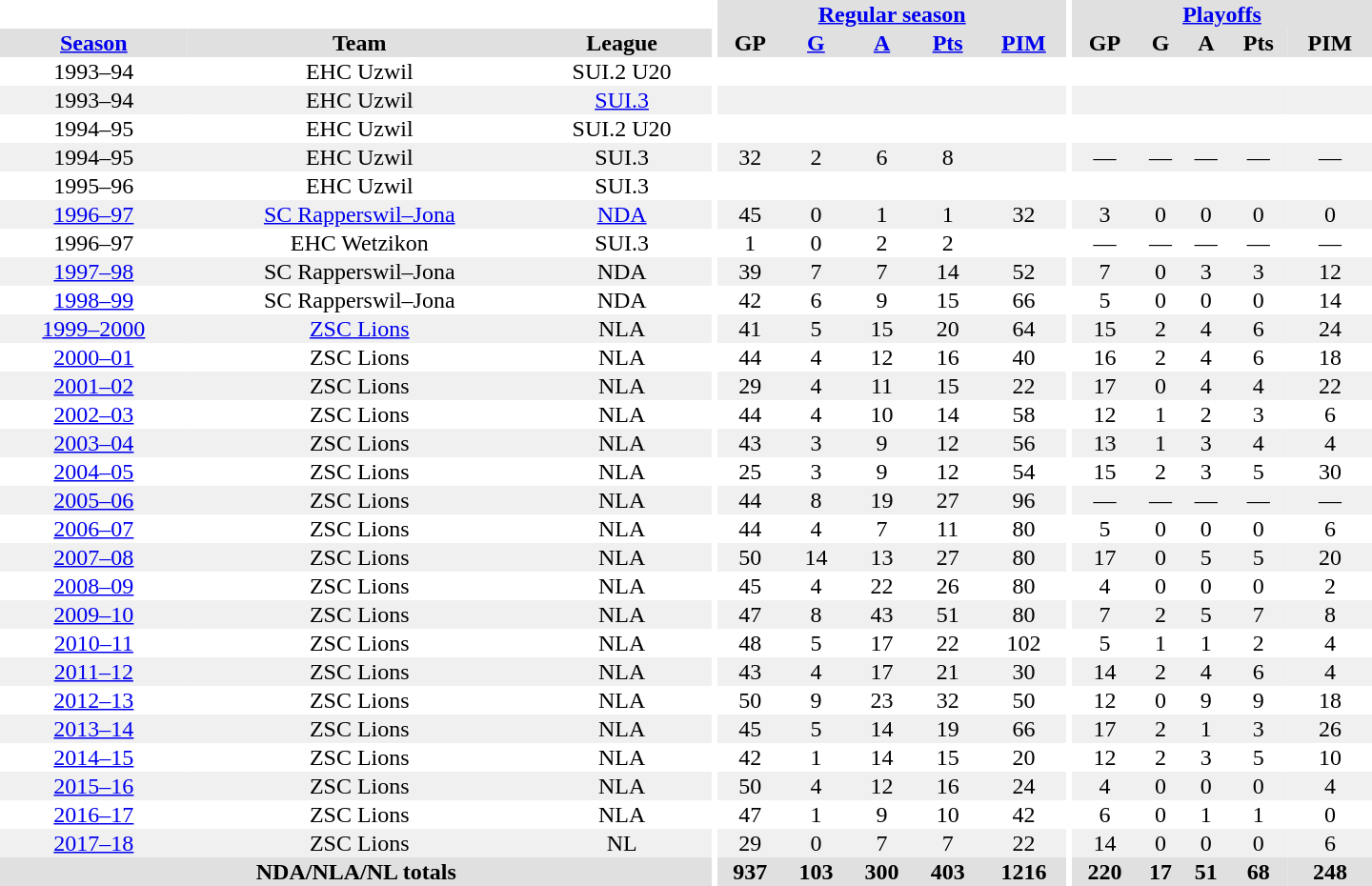<table border="0" cellpadding="1" cellspacing="0" style="text-align:center; width:60em">
<tr bgcolor="#e0e0e0">
<th colspan="3" bgcolor="#ffffff"></th>
<th rowspan="99" bgcolor="#ffffff"></th>
<th colspan="5"><a href='#'>Regular season</a></th>
<th rowspan="99" bgcolor="#ffffff"></th>
<th colspan="5"><a href='#'>Playoffs</a></th>
</tr>
<tr bgcolor="#e0e0e0">
<th><a href='#'>Season</a></th>
<th>Team</th>
<th>League</th>
<th>GP</th>
<th><a href='#'>G</a></th>
<th><a href='#'>A</a></th>
<th><a href='#'>Pts</a></th>
<th><a href='#'>PIM</a></th>
<th>GP</th>
<th>G</th>
<th>A</th>
<th>Pts</th>
<th>PIM</th>
</tr>
<tr>
<td>1993–94</td>
<td>EHC Uzwil</td>
<td>SUI.2 U20</td>
<td></td>
<td></td>
<td></td>
<td></td>
<td></td>
<td></td>
<td></td>
<td></td>
<td></td>
<td></td>
</tr>
<tr bgcolor="#f0f0f0">
<td>1993–94</td>
<td>EHC Uzwil</td>
<td><a href='#'>SUI.3</a></td>
<td></td>
<td></td>
<td></td>
<td></td>
<td></td>
<td></td>
<td></td>
<td></td>
<td></td>
<td></td>
</tr>
<tr>
<td>1994–95</td>
<td>EHC Uzwil</td>
<td>SUI.2 U20</td>
<td></td>
<td></td>
<td></td>
<td></td>
<td></td>
<td></td>
<td></td>
<td></td>
<td></td>
<td></td>
</tr>
<tr bgcolor="#f0f0f0">
<td>1994–95</td>
<td>EHC Uzwil</td>
<td>SUI.3</td>
<td>32</td>
<td>2</td>
<td>6</td>
<td>8</td>
<td></td>
<td>—</td>
<td>—</td>
<td>—</td>
<td>—</td>
<td>—</td>
</tr>
<tr>
<td>1995–96</td>
<td>EHC Uzwil</td>
<td>SUI.3</td>
<td></td>
<td></td>
<td></td>
<td></td>
<td></td>
<td></td>
<td></td>
<td></td>
<td></td>
<td></td>
</tr>
<tr bgcolor="#f0f0f0">
<td><a href='#'>1996–97</a></td>
<td><a href='#'>SC Rapperswil–Jona</a></td>
<td><a href='#'>NDA</a></td>
<td>45</td>
<td>0</td>
<td>1</td>
<td>1</td>
<td>32</td>
<td>3</td>
<td>0</td>
<td>0</td>
<td>0</td>
<td>0</td>
</tr>
<tr>
<td>1996–97</td>
<td>EHC Wetzikon</td>
<td>SUI.3</td>
<td>1</td>
<td>0</td>
<td>2</td>
<td>2</td>
<td></td>
<td>—</td>
<td>—</td>
<td>—</td>
<td>—</td>
<td>—</td>
</tr>
<tr bgcolor="#f0f0f0">
<td><a href='#'>1997–98</a></td>
<td>SC Rapperswil–Jona</td>
<td>NDA</td>
<td>39</td>
<td>7</td>
<td>7</td>
<td>14</td>
<td>52</td>
<td>7</td>
<td>0</td>
<td>3</td>
<td>3</td>
<td>12</td>
</tr>
<tr>
<td><a href='#'>1998–99</a></td>
<td>SC Rapperswil–Jona</td>
<td>NDA</td>
<td>42</td>
<td>6</td>
<td>9</td>
<td>15</td>
<td>66</td>
<td>5</td>
<td>0</td>
<td>0</td>
<td>0</td>
<td>14</td>
</tr>
<tr bgcolor="#f0f0f0">
<td><a href='#'>1999–2000</a></td>
<td><a href='#'>ZSC Lions</a></td>
<td>NLA</td>
<td>41</td>
<td>5</td>
<td>15</td>
<td>20</td>
<td>64</td>
<td>15</td>
<td>2</td>
<td>4</td>
<td>6</td>
<td>24</td>
</tr>
<tr>
<td><a href='#'>2000–01</a></td>
<td>ZSC Lions</td>
<td>NLA</td>
<td>44</td>
<td>4</td>
<td>12</td>
<td>16</td>
<td>40</td>
<td>16</td>
<td>2</td>
<td>4</td>
<td>6</td>
<td>18</td>
</tr>
<tr bgcolor="#f0f0f0">
<td><a href='#'>2001–02</a></td>
<td>ZSC Lions</td>
<td>NLA</td>
<td>29</td>
<td>4</td>
<td>11</td>
<td>15</td>
<td>22</td>
<td>17</td>
<td>0</td>
<td>4</td>
<td>4</td>
<td>22</td>
</tr>
<tr>
<td><a href='#'>2002–03</a></td>
<td>ZSC Lions</td>
<td>NLA</td>
<td>44</td>
<td>4</td>
<td>10</td>
<td>14</td>
<td>58</td>
<td>12</td>
<td>1</td>
<td>2</td>
<td>3</td>
<td>6</td>
</tr>
<tr bgcolor="#f0f0f0">
<td><a href='#'>2003–04</a></td>
<td>ZSC Lions</td>
<td>NLA</td>
<td>43</td>
<td>3</td>
<td>9</td>
<td>12</td>
<td>56</td>
<td>13</td>
<td>1</td>
<td>3</td>
<td>4</td>
<td>4</td>
</tr>
<tr>
<td><a href='#'>2004–05</a></td>
<td>ZSC Lions</td>
<td>NLA</td>
<td>25</td>
<td>3</td>
<td>9</td>
<td>12</td>
<td>54</td>
<td>15</td>
<td>2</td>
<td>3</td>
<td>5</td>
<td>30</td>
</tr>
<tr bgcolor="#f0f0f0">
<td><a href='#'>2005–06</a></td>
<td>ZSC Lions</td>
<td>NLA</td>
<td>44</td>
<td>8</td>
<td>19</td>
<td>27</td>
<td>96</td>
<td>—</td>
<td>—</td>
<td>—</td>
<td>—</td>
<td>—</td>
</tr>
<tr>
<td><a href='#'>2006–07</a></td>
<td>ZSC Lions</td>
<td>NLA</td>
<td>44</td>
<td>4</td>
<td>7</td>
<td>11</td>
<td>80</td>
<td>5</td>
<td>0</td>
<td>0</td>
<td>0</td>
<td>6</td>
</tr>
<tr bgcolor="#f0f0f0">
<td><a href='#'>2007–08</a></td>
<td>ZSC Lions</td>
<td>NLA</td>
<td>50</td>
<td>14</td>
<td>13</td>
<td>27</td>
<td>80</td>
<td>17</td>
<td>0</td>
<td>5</td>
<td>5</td>
<td>20</td>
</tr>
<tr>
<td><a href='#'>2008–09</a></td>
<td>ZSC Lions</td>
<td>NLA</td>
<td>45</td>
<td>4</td>
<td>22</td>
<td>26</td>
<td>80</td>
<td>4</td>
<td>0</td>
<td>0</td>
<td>0</td>
<td>2</td>
</tr>
<tr bgcolor="#f0f0f0">
<td><a href='#'>2009–10</a></td>
<td>ZSC Lions</td>
<td>NLA</td>
<td>47</td>
<td>8</td>
<td>43</td>
<td>51</td>
<td>80</td>
<td>7</td>
<td>2</td>
<td>5</td>
<td>7</td>
<td>8</td>
</tr>
<tr>
<td><a href='#'>2010–11</a></td>
<td>ZSC Lions</td>
<td>NLA</td>
<td>48</td>
<td>5</td>
<td>17</td>
<td>22</td>
<td>102</td>
<td>5</td>
<td>1</td>
<td>1</td>
<td>2</td>
<td>4</td>
</tr>
<tr bgcolor="#f0f0f0">
<td><a href='#'>2011–12</a></td>
<td>ZSC Lions</td>
<td>NLA</td>
<td>43</td>
<td>4</td>
<td>17</td>
<td>21</td>
<td>30</td>
<td>14</td>
<td>2</td>
<td>4</td>
<td>6</td>
<td>4</td>
</tr>
<tr>
<td><a href='#'>2012–13</a></td>
<td>ZSC Lions</td>
<td>NLA</td>
<td>50</td>
<td>9</td>
<td>23</td>
<td>32</td>
<td>50</td>
<td>12</td>
<td>0</td>
<td>9</td>
<td>9</td>
<td>18</td>
</tr>
<tr bgcolor="#f0f0f0">
<td><a href='#'>2013–14</a></td>
<td>ZSC Lions</td>
<td>NLA</td>
<td>45</td>
<td>5</td>
<td>14</td>
<td>19</td>
<td>66</td>
<td>17</td>
<td>2</td>
<td>1</td>
<td>3</td>
<td>26</td>
</tr>
<tr>
<td><a href='#'>2014–15</a></td>
<td>ZSC Lions</td>
<td>NLA</td>
<td>42</td>
<td>1</td>
<td>14</td>
<td>15</td>
<td>20</td>
<td>12</td>
<td>2</td>
<td>3</td>
<td>5</td>
<td>10</td>
</tr>
<tr bgcolor="#f0f0f0">
<td><a href='#'>2015–16</a></td>
<td>ZSC Lions</td>
<td>NLA</td>
<td>50</td>
<td>4</td>
<td>12</td>
<td>16</td>
<td>24</td>
<td>4</td>
<td>0</td>
<td>0</td>
<td>0</td>
<td>4</td>
</tr>
<tr>
<td><a href='#'>2016–17</a></td>
<td>ZSC Lions</td>
<td>NLA</td>
<td>47</td>
<td>1</td>
<td>9</td>
<td>10</td>
<td>42</td>
<td>6</td>
<td>0</td>
<td>1</td>
<td>1</td>
<td>0</td>
</tr>
<tr bgcolor="#f0f0f0">
<td><a href='#'>2017–18</a></td>
<td>ZSC Lions</td>
<td>NL</td>
<td>29</td>
<td>0</td>
<td>7</td>
<td>7</td>
<td>22</td>
<td>14</td>
<td>0</td>
<td>0</td>
<td>0</td>
<td>6</td>
</tr>
<tr bgcolor="#e0e0e0">
<th colspan="3">NDA/NLA/NL totals</th>
<th>937</th>
<th>103</th>
<th>300</th>
<th>403</th>
<th>1216</th>
<th>220</th>
<th>17</th>
<th>51</th>
<th>68</th>
<th>248</th>
</tr>
</table>
